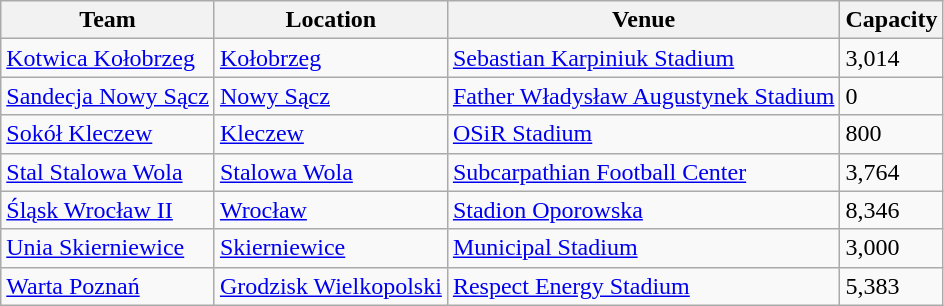<table class="wikitable sortable" style="text-align: left;">
<tr>
<th>Team</th>
<th>Location</th>
<th>Venue</th>
<th>Capacity</th>
</tr>
<tr>
<td><a href='#'>Kotwica Kołobrzeg</a></td>
<td><a href='#'>Kołobrzeg</a></td>
<td><a href='#'>Sebastian Karpiniuk Stadium</a></td>
<td>3,014</td>
</tr>
<tr>
<td><a href='#'>Sandecja Nowy Sącz</a></td>
<td><a href='#'>Nowy Sącz</a></td>
<td><a href='#'>Father Władysław Augustynek Stadium</a></td>
<td>0</td>
</tr>
<tr>
<td><a href='#'>Sokół Kleczew</a></td>
<td><a href='#'>Kleczew</a></td>
<td><a href='#'>OSiR Stadium</a></td>
<td>800</td>
</tr>
<tr>
<td><a href='#'>Stal Stalowa Wola</a></td>
<td><a href='#'>Stalowa Wola</a></td>
<td><a href='#'>Subcarpathian Football Center</a></td>
<td>3,764</td>
</tr>
<tr>
<td><a href='#'>Śląsk Wrocław II</a></td>
<td><a href='#'>Wrocław</a></td>
<td><a href='#'>Stadion Oporowska</a></td>
<td>8,346</td>
</tr>
<tr>
<td><a href='#'>Unia Skierniewice</a></td>
<td><a href='#'>Skierniewice</a></td>
<td><a href='#'>Municipal Stadium</a></td>
<td>3,000</td>
</tr>
<tr>
<td><a href='#'>Warta Poznań</a></td>
<td><a href='#'>Grodzisk Wielkopolski</a></td>
<td><a href='#'>Respect Energy Stadium</a></td>
<td>5,383<br></td>
</tr>
</table>
